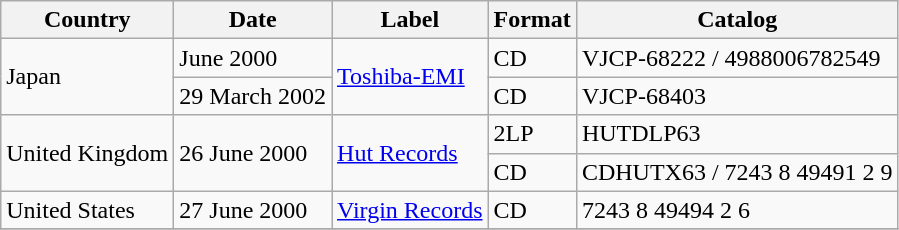<table class="wikitable" style="font-size: 100%">
<tr>
<th>Country</th>
<th>Date</th>
<th>Label</th>
<th>Format</th>
<th>Catalog</th>
</tr>
<tr>
<td rowspan="2">Japan</td>
<td rowspan="1">June 2000</td>
<td rowspan="2"><a href='#'>Toshiba-EMI</a></td>
<td>CD</td>
<td>VJCP-68222 / 4988006782549</td>
</tr>
<tr>
<td rowspan="1">29 March 2002</td>
<td>CD</td>
<td>VJCP-68403</td>
</tr>
<tr>
<td rowspan="2">United Kingdom</td>
<td rowspan="2">26 June 2000</td>
<td rowspan="2"><a href='#'>Hut Records</a></td>
<td>2LP</td>
<td>HUTDLP63</td>
</tr>
<tr>
<td>CD</td>
<td>CDHUTX63 / 7243 8 49491 2 9</td>
</tr>
<tr>
<td rowspan="1">United States</td>
<td rowspan="1">27 June 2000</td>
<td rowspan="1"><a href='#'>Virgin Records</a></td>
<td rowspan="1">CD</td>
<td rowspan="1">7243 8 49494 2 6</td>
</tr>
<tr>
</tr>
</table>
